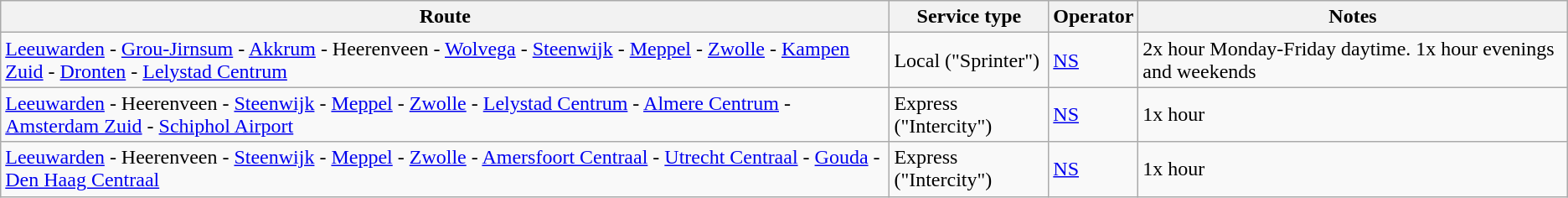<table class="wikitable">
<tr>
<th>Route</th>
<th>Service type</th>
<th>Operator</th>
<th>Notes</th>
</tr>
<tr>
<td><a href='#'>Leeuwarden</a> - <a href='#'>Grou-Jirnsum</a> - <a href='#'>Akkrum</a> - Heerenveen - <a href='#'>Wolvega</a> - <a href='#'>Steenwijk</a> - <a href='#'>Meppel</a> - <a href='#'>Zwolle</a> - <a href='#'>Kampen Zuid</a> - <a href='#'>Dronten</a> - <a href='#'>Lelystad Centrum</a></td>
<td>Local ("Sprinter")</td>
<td><a href='#'>NS</a></td>
<td>2x hour Monday-Friday daytime. 1x hour evenings and weekends</td>
</tr>
<tr>
<td><a href='#'>Leeuwarden</a> - Heerenveen - <a href='#'>Steenwijk</a> - <a href='#'>Meppel</a> - <a href='#'>Zwolle</a> - <a href='#'>Lelystad Centrum</a> - <a href='#'>Almere Centrum</a> - <a href='#'>Amsterdam Zuid</a> - <a href='#'>Schiphol Airport</a></td>
<td>Express ("Intercity")</td>
<td><a href='#'>NS</a></td>
<td>1x hour</td>
</tr>
<tr>
<td><a href='#'>Leeuwarden</a> - Heerenveen - <a href='#'>Steenwijk</a> - <a href='#'>Meppel</a> - <a href='#'>Zwolle</a> - <a href='#'>Amersfoort Centraal</a> - <a href='#'>Utrecht Centraal</a> - <a href='#'>Gouda</a> - <a href='#'>Den Haag Centraal</a></td>
<td>Express ("Intercity")</td>
<td><a href='#'>NS</a></td>
<td>1x hour</td>
</tr>
</table>
